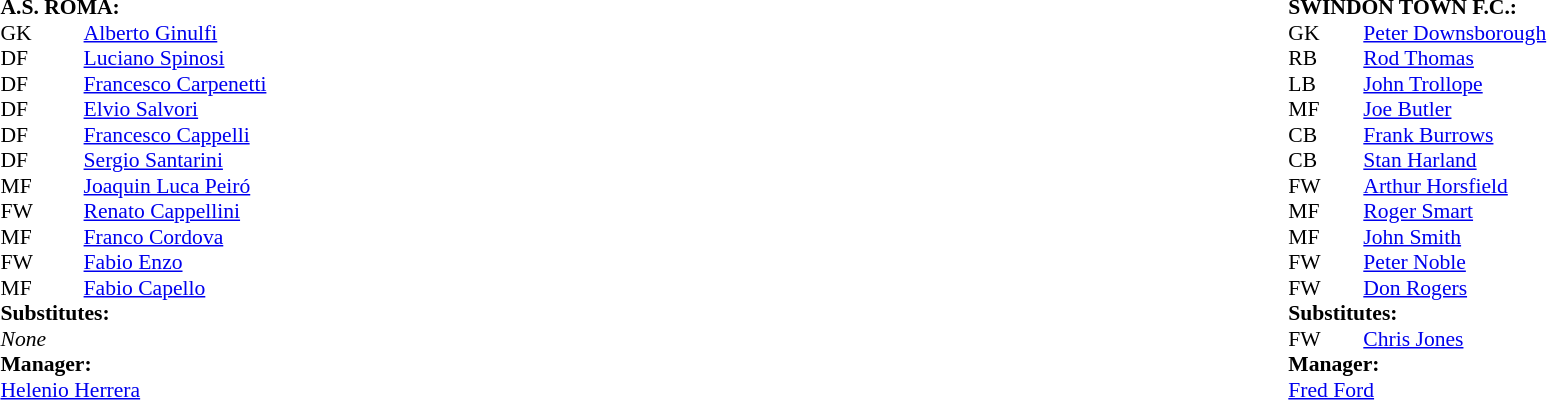<table width="100%">
<tr>
<td valign="top" width="50%"><br><table style="font-size: 90%" cellspacing="0" cellpadding="0">
<tr>
<td colspan="4"><strong>A.S. ROMA:</strong></td>
</tr>
<tr>
<th width="25"></th>
<th width="25"></th>
</tr>
<tr>
<td>GK</td>
<td></td>
<td><a href='#'>Alberto Ginulfi</a></td>
</tr>
<tr>
<td>DF</td>
<td></td>
<td><a href='#'>Luciano Spinosi</a></td>
</tr>
<tr>
<td>DF</td>
<td></td>
<td><a href='#'>Francesco Carpenetti</a></td>
</tr>
<tr>
<td>DF</td>
<td></td>
<td><a href='#'>Elvio Salvori</a></td>
</tr>
<tr>
<td>DF</td>
<td></td>
<td><a href='#'>Francesco Cappelli</a></td>
</tr>
<tr>
<td>DF</td>
<td></td>
<td><a href='#'>Sergio Santarini</a></td>
</tr>
<tr>
<td>MF</td>
<td></td>
<td><a href='#'>Joaquin Luca Peiró</a></td>
</tr>
<tr>
<td>FW</td>
<td></td>
<td><a href='#'>Renato Cappellini</a></td>
</tr>
<tr>
<td>MF</td>
<td></td>
<td><a href='#'>Franco Cordova</a></td>
</tr>
<tr>
<td>FW</td>
<td></td>
<td><a href='#'>Fabio Enzo</a></td>
</tr>
<tr>
<td>MF</td>
<td></td>
<td><a href='#'>Fabio Capello</a></td>
</tr>
<tr>
<td colspan=3><strong>Substitutes:</strong></td>
</tr>
<tr>
<td><em>None</em></td>
</tr>
<tr>
<td colspan=4><strong>Manager:</strong></td>
</tr>
<tr>
<td colspan=4><a href='#'>Helenio Herrera</a></td>
</tr>
</table>
</td>
<td valign="top" width="50%"><br><table style="font-size: 90%" cellspacing="0" cellpadding="0" align="center">
<tr>
<td colspan="4"><strong>SWINDON TOWN F.C.:</strong></td>
</tr>
<tr>
<th width="25"></th>
<th width="25"></th>
</tr>
<tr>
<td>GK</td>
<td></td>
<td><a href='#'>Peter Downsborough</a></td>
</tr>
<tr>
<td>RB</td>
<td></td>
<td><a href='#'>Rod Thomas</a></td>
</tr>
<tr>
<td>LB</td>
<td></td>
<td><a href='#'>John Trollope</a></td>
</tr>
<tr>
<td>MF</td>
<td></td>
<td><a href='#'>Joe Butler</a></td>
</tr>
<tr>
<td>CB</td>
<td></td>
<td><a href='#'>Frank Burrows</a></td>
</tr>
<tr>
<td>CB</td>
<td></td>
<td><a href='#'>Stan Harland</a></td>
</tr>
<tr>
<td>FW</td>
<td></td>
<td><a href='#'>Arthur Horsfield</a> </td>
</tr>
<tr>
<td>MF</td>
<td></td>
<td><a href='#'>Roger Smart</a></td>
</tr>
<tr>
<td>MF</td>
<td></td>
<td><a href='#'>John Smith</a></td>
</tr>
<tr>
<td>FW</td>
<td></td>
<td><a href='#'>Peter Noble</a></td>
</tr>
<tr>
<td>FW</td>
<td></td>
<td><a href='#'>Don Rogers</a></td>
</tr>
<tr>
<td colspan=3><strong>Substitutes:</strong></td>
</tr>
<tr>
<td>FW</td>
<td></td>
<td><a href='#'>Chris Jones</a> </td>
</tr>
<tr>
<td colspan=4><strong>Manager:</strong></td>
</tr>
<tr>
<td colspan=4><a href='#'>Fred Ford</a></td>
</tr>
</table>
</td>
</tr>
</table>
